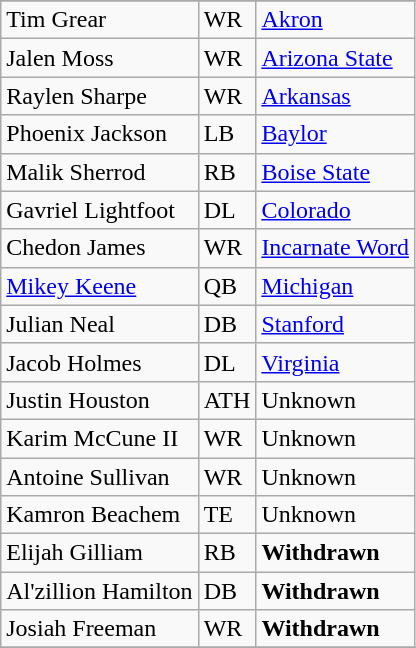<table class="wikitable sortable">
<tr>
</tr>
<tr>
<td>Tim Grear</td>
<td>WR</td>
<td><a href='#'>Akron</a></td>
</tr>
<tr>
<td>Jalen Moss</td>
<td>WR</td>
<td><a href='#'>Arizona State</a></td>
</tr>
<tr>
<td>Raylen Sharpe</td>
<td>WR</td>
<td><a href='#'>Arkansas</a></td>
</tr>
<tr>
<td>Phoenix Jackson</td>
<td>LB</td>
<td><a href='#'>Baylor</a></td>
</tr>
<tr>
<td>Malik Sherrod</td>
<td>RB</td>
<td><a href='#'>Boise State</a></td>
</tr>
<tr>
<td>Gavriel Lightfoot</td>
<td>DL</td>
<td><a href='#'>Colorado</a></td>
</tr>
<tr>
<td>Chedon James</td>
<td>WR</td>
<td><a href='#'>Incarnate Word</a></td>
</tr>
<tr>
<td><a href='#'>Mikey Keene</a></td>
<td>QB</td>
<td><a href='#'>Michigan</a></td>
</tr>
<tr>
<td>Julian Neal</td>
<td>DB</td>
<td><a href='#'>Stanford</a></td>
</tr>
<tr>
<td>Jacob Holmes</td>
<td>DL</td>
<td><a href='#'>Virginia</a></td>
</tr>
<tr>
<td>Justin Houston</td>
<td>ATH</td>
<td>Unknown</td>
</tr>
<tr>
<td>Karim McCune II</td>
<td>WR</td>
<td>Unknown</td>
</tr>
<tr>
<td>Antoine Sullivan</td>
<td>WR</td>
<td>Unknown</td>
</tr>
<tr>
<td>Kamron Beachem</td>
<td>TE</td>
<td>Unknown</td>
</tr>
<tr>
<td>Elijah Gilliam</td>
<td>RB</td>
<td><strong>Withdrawn</strong></td>
</tr>
<tr>
<td>Al'zillion Hamilton</td>
<td>DB</td>
<td><strong>Withdrawn</strong></td>
</tr>
<tr>
<td>Josiah Freeman</td>
<td>WR</td>
<td><strong>Withdrawn</strong></td>
</tr>
<tr>
</tr>
</table>
